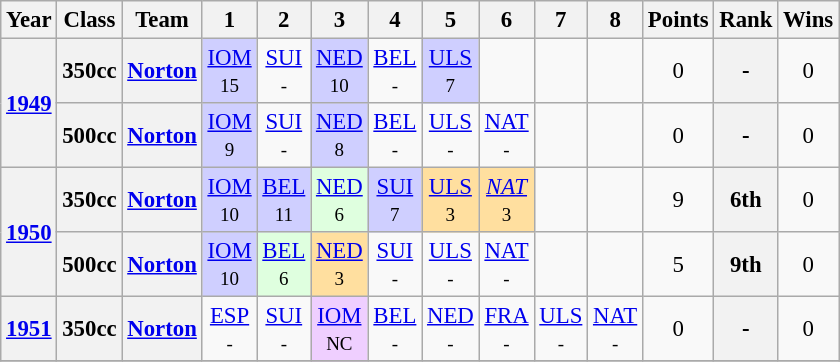<table class="wikitable" style="text-align:center; font-size:95%">
<tr>
<th>Year</th>
<th>Class</th>
<th>Team</th>
<th>1</th>
<th>2</th>
<th>3</th>
<th>4</th>
<th>5</th>
<th>6</th>
<th>7</th>
<th>8</th>
<th>Points</th>
<th>Rank</th>
<th>Wins</th>
</tr>
<tr>
<th rowspan=2><a href='#'>1949</a></th>
<th>350cc</th>
<th><a href='#'>Norton</a></th>
<td style="background:#CFCFFF;"><a href='#'>IOM</a><br><small>15</small></td>
<td><a href='#'>SUI</a><br><small>-</small></td>
<td style="background:#CFCFFF;"><a href='#'>NED</a><br><small>10</small></td>
<td><a href='#'>BEL</a><br><small>-</small></td>
<td style="background:#CFCFFF;"><a href='#'>ULS</a><br><small>7</small></td>
<td></td>
<td></td>
<td></td>
<td>0</td>
<th>-</th>
<td>0</td>
</tr>
<tr>
<th>500cc</th>
<th><a href='#'>Norton</a></th>
<td style="background:#CFCFFF;"><a href='#'>IOM</a><br><small>9</small></td>
<td><a href='#'>SUI</a><br><small>-</small></td>
<td style="background:#CFCFFF;"><a href='#'>NED</a><br><small>8</small></td>
<td><a href='#'>BEL</a><br><small>-</small></td>
<td><a href='#'>ULS</a><br><small>-</small></td>
<td><a href='#'>NAT</a><br><small>-</small></td>
<td></td>
<td></td>
<td>0</td>
<th>-</th>
<td>0</td>
</tr>
<tr>
<th rowspan=2><a href='#'>1950</a></th>
<th>350cc</th>
<th><a href='#'>Norton</a></th>
<td style="background:#CFCFFF;"><a href='#'>IOM</a><br><small>10</small></td>
<td style="background:#CFCFFF;"><a href='#'>BEL</a><br><small>11</small></td>
<td style="background:#dfffdf;"><a href='#'>NED</a><br><small>6</small></td>
<td style="background:#CFCFFF;"><a href='#'>SUI</a><br><small>7</small></td>
<td style="background:#FFDF9F;"><a href='#'>ULS</a><br><small>3</small></td>
<td style="background:#FFDF9F;"><em><a href='#'>NAT</a></em><br><small>3</small></td>
<td></td>
<td></td>
<td>9</td>
<th>6th</th>
<td>0</td>
</tr>
<tr>
<th>500cc</th>
<th><a href='#'>Norton</a></th>
<td style="background:#CFCFFF;"><a href='#'>IOM</a><br><small>10</small></td>
<td style="background:#dfffdf;"><a href='#'>BEL</a><br><small>6</small></td>
<td style="background:#FFDF9F;"><a href='#'>NED</a><br><small>3</small></td>
<td><a href='#'>SUI</a><br><small>-</small></td>
<td><a href='#'>ULS</a><br><small>-</small></td>
<td><a href='#'>NAT</a><br><small>-</small></td>
<td></td>
<td></td>
<td>5</td>
<th>9th</th>
<td>0</td>
</tr>
<tr>
<th><a href='#'>1951</a></th>
<th>350cc</th>
<th><a href='#'>Norton</a></th>
<td><a href='#'>ESP</a><br><small>-</small></td>
<td><a href='#'>SUI</a><br><small>-</small></td>
<td style="background:#EFCFFF;"><a href='#'>IOM</a><br><small>NC</small></td>
<td><a href='#'>BEL</a><br><small>-</small></td>
<td><a href='#'>NED</a><br><small>-</small></td>
<td><a href='#'>FRA</a><br><small>-</small></td>
<td><a href='#'>ULS</a><br><small>-</small></td>
<td><a href='#'>NAT</a><br><small>-</small></td>
<td>0</td>
<th>-</th>
<td>0</td>
</tr>
<tr>
</tr>
</table>
